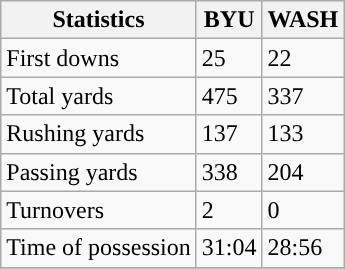<table class="wikitable" style="float: left;">
<tr>
<th>Statistics</th>
<th>BYU</th>
<th>WASH</th>
</tr>
<tr>
<td>First downs</td>
<td>25</td>
<td>22</td>
</tr>
<tr>
<td>Total yards</td>
<td>475</td>
<td>337</td>
</tr>
<tr>
<td>Rushing yards</td>
<td>137</td>
<td>133</td>
</tr>
<tr>
<td>Passing yards</td>
<td>338</td>
<td>204</td>
</tr>
<tr>
<td>Turnovers</td>
<td>2</td>
<td>0</td>
</tr>
<tr>
<td>Time of possession</td>
<td>31:04</td>
<td>28:56</td>
</tr>
<tr>
</tr>
</table>
